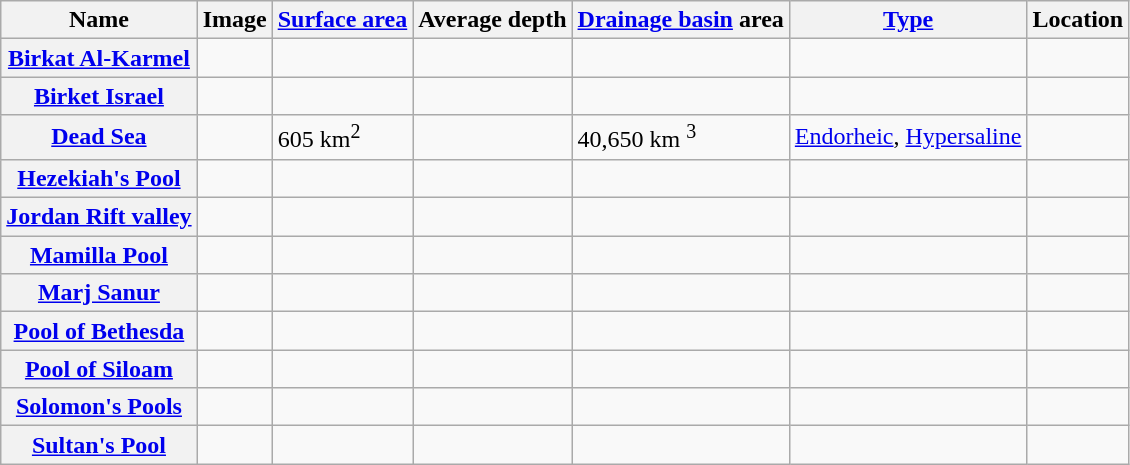<table class="wikitable sortable plainrowheaders">
<tr>
<th scope="col">Name</th>
<th scope="col" class=unsortable>Image</th>
<th scope="col"><a href='#'>Surface area</a></th>
<th scope="col">Average depth</th>
<th scope="col"><a href='#'>Drainage basin</a> area</th>
<th scope="col"><a href='#'>Type</a></th>
<th scope="col">Location</th>
</tr>
<tr>
<th scope="row"><a href='#'>Birkat Al-Karmel</a></th>
<td></td>
<td></td>
<td></td>
<td></td>
<td></td>
<td></td>
</tr>
<tr>
<th scope="row"><a href='#'>Birket Israel</a></th>
<td></td>
<td></td>
<td></td>
<td></td>
<td></td>
<td></td>
</tr>
<tr>
<th scope="row"><a href='#'>Dead Sea</a></th>
<td></td>
<td>605 km<sup>2</sup> </td>
<td></td>
<td>40,650 km <sup>3</sup></td>
<td><a href='#'>Endorheic</a>, <a href='#'>Hypersaline</a></td>
<td></td>
</tr>
<tr>
<th scope="row"><a href='#'>Hezekiah's Pool</a></th>
<td></td>
<td></td>
<td></td>
<td></td>
<td></td>
<td></td>
</tr>
<tr>
<th scope="row"><a href='#'>Jordan Rift valley</a></th>
<td></td>
<td></td>
<td></td>
<td></td>
<td></td>
<td></td>
</tr>
<tr>
<th scope="row"><a href='#'>Mamilla Pool</a></th>
<td></td>
<td></td>
<td></td>
<td></td>
<td></td>
<td></td>
</tr>
<tr>
<th scope="row"><a href='#'>Marj Sanur</a></th>
<td></td>
<td></td>
<td></td>
<td></td>
<td></td>
<td></td>
</tr>
<tr>
<th scope="row"><a href='#'>Pool of Bethesda</a></th>
<td></td>
<td></td>
<td></td>
<td></td>
<td></td>
<td></td>
</tr>
<tr>
<th scope="row"><a href='#'>Pool of Siloam</a></th>
<td></td>
<td></td>
<td></td>
<td></td>
<td></td>
<td></td>
</tr>
<tr>
<th scope="row"><a href='#'>Solomon's Pools</a></th>
<td></td>
<td></td>
<td></td>
<td></td>
<td></td>
<td></td>
</tr>
<tr>
<th scope="row"><a href='#'>Sultan's Pool</a></th>
<td></td>
<td></td>
<td></td>
<td></td>
<td></td>
<td></td>
</tr>
</table>
